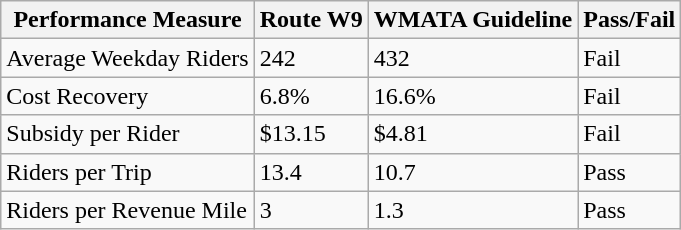<table class="wikitable">
<tr>
<th>Performance Measure</th>
<th>Route W9</th>
<th>WMATA Guideline</th>
<th>Pass/Fail</th>
</tr>
<tr>
<td>Average Weekday Riders</td>
<td>242</td>
<td>432</td>
<td>Fail</td>
</tr>
<tr>
<td>Cost Recovery</td>
<td>6.8%</td>
<td>16.6%</td>
<td>Fail</td>
</tr>
<tr>
<td>Subsidy per Rider</td>
<td>$13.15</td>
<td>$4.81</td>
<td>Fail</td>
</tr>
<tr>
<td>Riders per Trip</td>
<td>13.4</td>
<td>10.7</td>
<td>Pass</td>
</tr>
<tr>
<td>Riders per Revenue Mile</td>
<td>3</td>
<td>1.3</td>
<td>Pass</td>
</tr>
</table>
